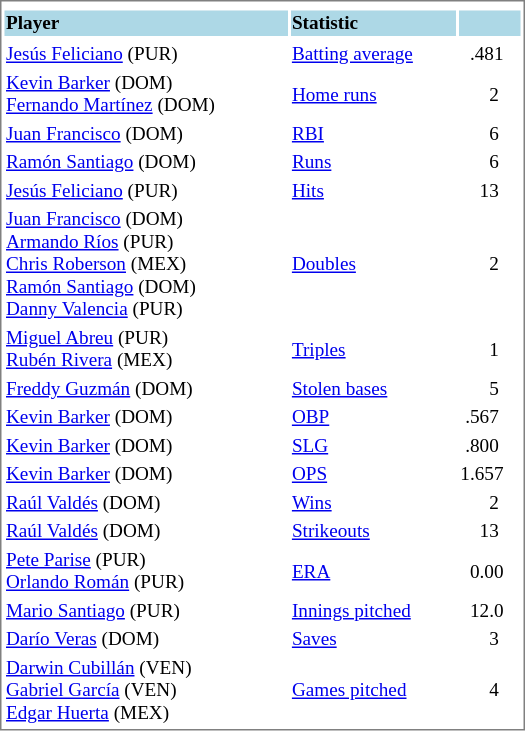<table cellpadding="1" width="350px" style="font-size: 80%; border: 1px solid gray;">
<tr align="center" style="font-size: larger;">
<td colspan=6></td>
</tr>
<tr style="background:lightblue;">
<td><strong>Player</strong></td>
<td><strong>Statistic</strong></td>
<td></td>
</tr>
<tr align="center" style="vertical-align: middle;" style="background:lightblue;">
</tr>
<tr>
<td><a href='#'>Jesús Feliciano</a> (PUR)</td>
<td><a href='#'>Batting average</a></td>
<td>  .481</td>
</tr>
<tr>
<td><a href='#'>Kevin Barker</a> (DOM)<br><a href='#'>Fernando Martínez</a> (DOM)</td>
<td><a href='#'>Home runs</a></td>
<td>      2</td>
</tr>
<tr>
<td><a href='#'>Juan Francisco</a> (DOM)</td>
<td><a href='#'>RBI</a></td>
<td>      6</td>
</tr>
<tr>
<td><a href='#'>Ramón Santiago</a> (DOM)</td>
<td><a href='#'>Runs</a></td>
<td>      6</td>
</tr>
<tr>
<td><a href='#'>Jesús Feliciano</a> (PUR)</td>
<td><a href='#'>Hits</a></td>
<td>    13</td>
</tr>
<tr>
<td><a href='#'>Juan Francisco</a> (DOM)<br><a href='#'>Armando Ríos</a> (PUR)<br><a href='#'>Chris Roberson</a> (MEX)<br><a href='#'>Ramón Santiago</a> (DOM)<br><a href='#'>Danny Valencia</a> (PUR)</td>
<td><a href='#'>Doubles</a></td>
<td>       2</td>
</tr>
<tr>
<td><a href='#'>Miguel Abreu</a> (PUR)<br><a href='#'>Rubén Rivera</a> (MEX)</td>
<td><a href='#'>Triples</a></td>
<td>      1</td>
</tr>
<tr>
<td><a href='#'>Freddy Guzmán</a> (DOM)</td>
<td><a href='#'>Stolen bases</a></td>
<td>      5</td>
</tr>
<tr>
<td><a href='#'>Kevin Barker</a> (DOM)</td>
<td><a href='#'>OBP</a></td>
<td> .567</td>
</tr>
<tr>
<td><a href='#'>Kevin Barker</a> (DOM)</td>
<td><a href='#'>SLG</a></td>
<td> .800</td>
</tr>
<tr>
<td><a href='#'>Kevin Barker</a> (DOM)</td>
<td><a href='#'>OPS</a></td>
<td>1.657</td>
</tr>
<tr>
<td><a href='#'>Raúl Valdés</a> (DOM)</td>
<td><a href='#'>Wins</a></td>
<td>      2</td>
</tr>
<tr>
<td><a href='#'>Raúl Valdés</a> (DOM)</td>
<td><a href='#'>Strikeouts</a></td>
<td>    13</td>
</tr>
<tr>
<td><a href='#'>Pete Parise</a> (PUR)<br><a href='#'>Orlando Román</a> (PUR)</td>
<td><a href='#'>ERA</a></td>
<td>  0.00</td>
</tr>
<tr>
<td><a href='#'>Mario Santiago</a> (PUR)</td>
<td><a href='#'>Innings pitched</a></td>
<td>  12.0</td>
</tr>
<tr>
<td><a href='#'>Darío Veras</a> (DOM)</td>
<td><a href='#'>Saves</a></td>
<td>      3</td>
</tr>
<tr>
<td><a href='#'>Darwin Cubillán</a> (VEN)<br><a href='#'>Gabriel García</a> (VEN)<br><a href='#'>Edgar Huerta</a> (MEX)</td>
<td><a href='#'>Games pitched</a></td>
<td>      4</td>
</tr>
</table>
